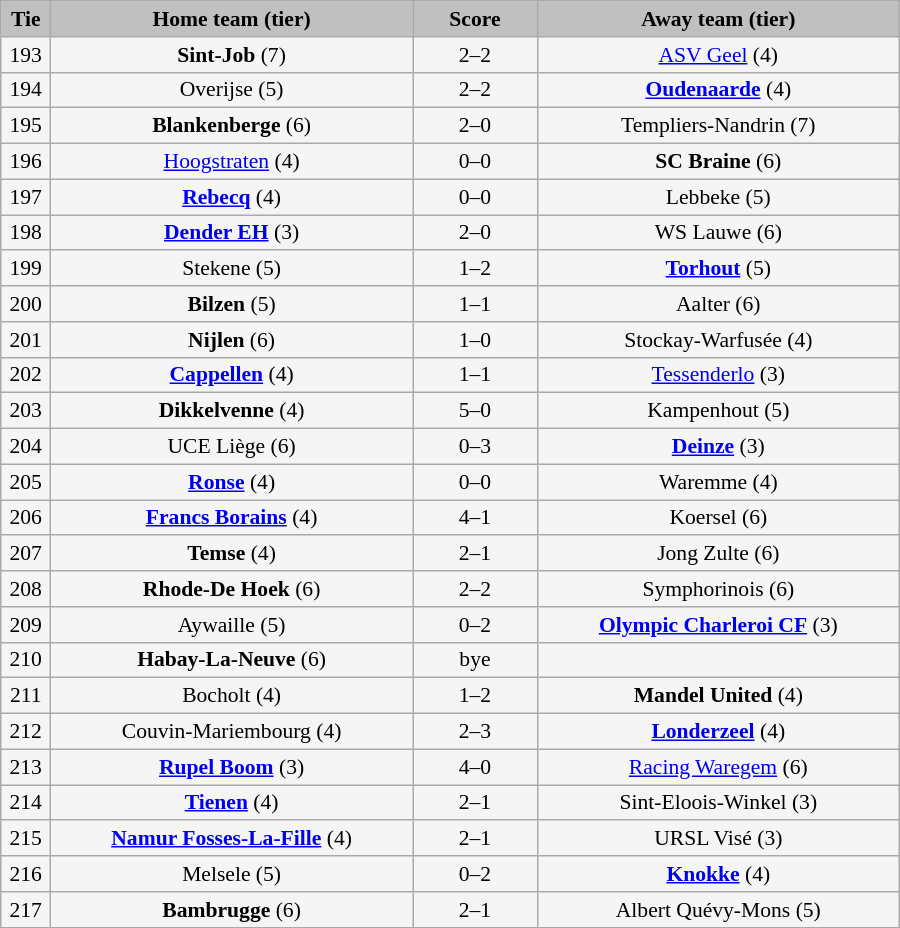<table class="wikitable" style="width: 600px; background:WhiteSmoke; text-align:center; font-size:90%">
<tr>
<td scope="col" style="width:  5.00%; background:silver;"><strong>Tie</strong></td>
<td scope="col" style="width: 36.25%; background:silver;"><strong>Home team (tier)</strong></td>
<td scope="col" style="width: 12.50%; background:silver;"><strong>Score</strong></td>
<td scope="col" style="width: 36.25%; background:silver;"><strong>Away team (tier)</strong></td>
</tr>
<tr>
<td>193</td>
<td><strong>Sint-Job</strong> (7)</td>
<td>2–2 </td>
<td><a href='#'>ASV Geel</a> (4)</td>
</tr>
<tr>
<td>194</td>
<td>Overijse (5)</td>
<td>2–2 </td>
<td><strong><a href='#'>Oudenaarde</a></strong> (4)</td>
</tr>
<tr>
<td>195</td>
<td><strong>Blankenberge</strong> (6)</td>
<td>2–0</td>
<td>Templiers-Nandrin (7)</td>
</tr>
<tr>
<td>196</td>
<td><a href='#'>Hoogstraten</a> (4)</td>
<td>0–0 </td>
<td><strong>SC Braine</strong> (6)</td>
</tr>
<tr>
<td>197</td>
<td><strong><a href='#'>Rebecq</a></strong> (4)</td>
<td>0–0 </td>
<td>Lebbeke (5)</td>
</tr>
<tr>
<td>198</td>
<td><strong><a href='#'>Dender EH</a></strong> (3)</td>
<td>2–0</td>
<td>WS Lauwe (6)</td>
</tr>
<tr>
<td>199</td>
<td>Stekene (5)</td>
<td>1–2</td>
<td><strong><a href='#'>Torhout</a></strong> (5)</td>
</tr>
<tr>
<td>200</td>
<td><strong>Bilzen</strong> (5)</td>
<td>1–1 </td>
<td>Aalter (6)</td>
</tr>
<tr>
<td>201</td>
<td><strong>Nijlen</strong> (6)</td>
<td>1–0</td>
<td>Stockay-Warfusée (4)</td>
</tr>
<tr>
<td>202</td>
<td><strong><a href='#'>Cappellen</a></strong> (4)</td>
<td>1–1 </td>
<td><a href='#'>Tessenderlo</a> (3)</td>
</tr>
<tr>
<td>203</td>
<td><strong>Dikkelvenne</strong> (4)</td>
<td>5–0</td>
<td>Kampenhout (5)</td>
</tr>
<tr>
<td>204</td>
<td>UCE Liège (6)</td>
<td>0–3</td>
<td><strong><a href='#'>Deinze</a></strong> (3)</td>
</tr>
<tr>
<td>205</td>
<td><strong><a href='#'>Ronse</a></strong> (4)</td>
<td>0–0 </td>
<td>Waremme (4)</td>
</tr>
<tr>
<td>206</td>
<td><strong><a href='#'>Francs Borains</a></strong> (4)</td>
<td>4–1</td>
<td>Koersel (6)</td>
</tr>
<tr>
<td>207</td>
<td><strong>Temse</strong> (4)</td>
<td>2–1</td>
<td>Jong Zulte (6)</td>
</tr>
<tr>
<td>208</td>
<td><strong>Rhode-De Hoek</strong> (6)</td>
<td>2–2 </td>
<td>Symphorinois (6)</td>
</tr>
<tr>
<td>209</td>
<td>Aywaille (5)</td>
<td>0–2</td>
<td><strong><a href='#'>Olympic Charleroi CF</a></strong> (3)</td>
</tr>
<tr>
<td>210</td>
<td><strong>Habay-La-Neuve</strong> (6)</td>
<td>bye</td>
<td></td>
</tr>
<tr>
<td>211</td>
<td>Bocholt (4)</td>
<td>1–2</td>
<td><strong>Mandel United</strong> (4)</td>
</tr>
<tr>
<td>212</td>
<td>Couvin-Mariembourg (4)</td>
<td>2–3</td>
<td><strong><a href='#'>Londerzeel</a></strong> (4)</td>
</tr>
<tr>
<td>213</td>
<td><strong><a href='#'>Rupel Boom</a></strong> (3)</td>
<td>4–0</td>
<td><a href='#'>Racing Waregem</a> (6)</td>
</tr>
<tr>
<td>214</td>
<td><strong><a href='#'>Tienen</a></strong> (4)</td>
<td>2–1</td>
<td>Sint-Eloois-Winkel (3)</td>
</tr>
<tr>
<td>215</td>
<td><strong><a href='#'>Namur Fosses-La-Fille</a></strong> (4)</td>
<td>2–1</td>
<td>URSL Visé (3)</td>
</tr>
<tr>
<td>216</td>
<td>Melsele (5)</td>
<td>0–2</td>
<td><strong><a href='#'>Knokke</a></strong> (4)</td>
</tr>
<tr>
<td>217</td>
<td><strong>Bambrugge</strong> (6)</td>
<td>2–1</td>
<td>Albert Quévy-Mons (5)</td>
</tr>
<tr>
</tr>
</table>
